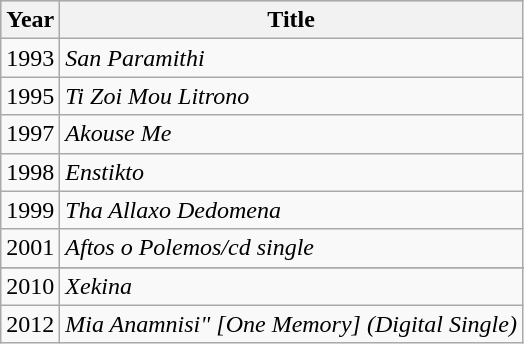<table class="wikitable"|width=100%>
<tr bgcolor="#CCCCCC">
<th>Year</th>
<th>Title</th>
</tr>
<tr>
<td>1993</td>
<td><em>San Paramithi</em></td>
</tr>
<tr>
<td>1995</td>
<td><em>Ti Zoi Mou Litrono</em></td>
</tr>
<tr>
<td>1997</td>
<td><em>Akouse Me</em></td>
</tr>
<tr>
<td>1998</td>
<td><em>Enstikto</em></td>
</tr>
<tr>
<td>1999</td>
<td><em>Tha Allaxo Dedomena</em></td>
</tr>
<tr>
<td>2001</td>
<td><em>Aftos o Polemos/cd single</em></td>
</tr>
<tr bgcolor="#F0F8FF">
</tr>
<tr bgcolor="#CCCCCC">
</tr>
<tr>
<td>2010</td>
<td><em>Xekina</em></td>
</tr>
<tr>
<td>2012</td>
<td><em>Mia Anamnisi" [One Memory] (Digital Single)</td>
</tr>
</table>
